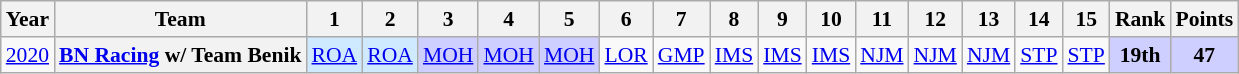<table class="wikitable" style="text-align:center; font-size:90%">
<tr>
<th>Year</th>
<th>Team</th>
<th>1</th>
<th>2</th>
<th>3</th>
<th>4</th>
<th>5</th>
<th>6</th>
<th>7</th>
<th>8</th>
<th>9</th>
<th>10</th>
<th>11</th>
<th>12</th>
<th>13</th>
<th>14</th>
<th>15</th>
<th>Rank</th>
<th>Points</th>
</tr>
<tr>
<td><a href='#'>2020</a></td>
<th><a href='#'>BN Racing</a> w/ Team Benik</th>
<td style="background:#CFEAFF;"><a href='#'>ROA</a><br></td>
<td style="background:#CFEAFF;"><a href='#'>ROA</a><br></td>
<td style="background:#CFCFFF;"><a href='#'>MOH</a><br></td>
<td style="background:#CFCFFF;"><a href='#'>MOH</a><br></td>
<td style="background:#CFCFFF;"><a href='#'>MOH</a><br></td>
<td><a href='#'>LOR</a></td>
<td><a href='#'>GMP</a></td>
<td><a href='#'>IMS</a></td>
<td><a href='#'>IMS</a></td>
<td><a href='#'>IMS</a></td>
<td><a href='#'>NJM</a></td>
<td><a href='#'>NJM</a></td>
<td><a href='#'>NJM</a></td>
<td><a href='#'>STP</a></td>
<td><a href='#'>STP</a></td>
<th style="background:#CFCFFF;">19th</th>
<th style="background:#CFCFFF;">47</th>
</tr>
</table>
